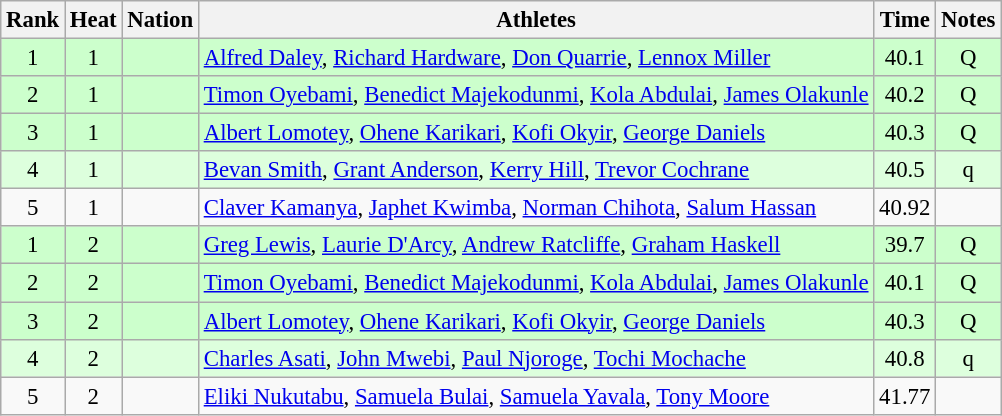<table class="wikitable sortable" style="text-align:center;font-size:95%;">
<tr>
<th scope=col>Rank</th>
<th scope=col>Heat</th>
<th scope=col>Nation</th>
<th scope=col>Athletes</th>
<th scope=col>Time</th>
<th>Notes</th>
</tr>
<tr style="background-color: #ccffcc;">
<td>1</td>
<td>1</td>
<td style="text-align:left;"></td>
<td style="text-align:left;"><a href='#'>Alfred Daley</a>, <a href='#'>Richard Hardware</a>, <a href='#'>Don Quarrie</a>, <a href='#'>Lennox Miller</a></td>
<td>40.1</td>
<td>Q</td>
</tr>
<tr style="background-color: #ccffcc;">
<td>2</td>
<td>1</td>
<td style="text-align:left;"></td>
<td style="text-align:left;"><a href='#'>Timon Oyebami</a>, <a href='#'>Benedict Majekodunmi</a>, <a href='#'>Kola Abdulai</a>, <a href='#'>James Olakunle</a></td>
<td>40.2</td>
<td>Q</td>
</tr>
<tr style="background-color: #ccffcc;">
<td>3</td>
<td>1</td>
<td style="text-align:left;"></td>
<td style="text-align:left;"><a href='#'>Albert Lomotey</a>, <a href='#'>Ohene Karikari</a>, <a href='#'>Kofi Okyir</a>, <a href='#'>George Daniels</a></td>
<td>40.3</td>
<td>Q</td>
</tr>
<tr style="background-color: #ddffdd;">
<td>4</td>
<td>1</td>
<td style="text-align:left;"></td>
<td style="text-align:left;"><a href='#'>Bevan Smith</a>, <a href='#'>Grant Anderson</a>, <a href='#'>Kerry Hill</a>, <a href='#'>Trevor Cochrane</a></td>
<td>40.5</td>
<td>q</td>
</tr>
<tr>
<td>5</td>
<td>1</td>
<td style="text-align:left;"></td>
<td style="text-align:left;"><a href='#'>Claver Kamanya</a>, <a href='#'>Japhet Kwimba</a>, <a href='#'>Norman Chihota</a>, <a href='#'>Salum Hassan</a></td>
<td>40.92</td>
<td></td>
</tr>
<tr style="background-color: #ccffcc;">
<td>1</td>
<td>2</td>
<td style="text-align:left;"></td>
<td style="text-align:left;"><a href='#'>Greg Lewis</a>, <a href='#'>Laurie D'Arcy</a>, <a href='#'>Andrew Ratcliffe</a>, <a href='#'>Graham Haskell</a></td>
<td>39.7</td>
<td>Q</td>
</tr>
<tr style="background-color: #ccffcc;">
<td>2</td>
<td>2</td>
<td style="text-align:left;"></td>
<td style="text-align:left;"><a href='#'>Timon Oyebami</a>, <a href='#'>Benedict Majekodunmi</a>, <a href='#'>Kola Abdulai</a>, <a href='#'>James Olakunle</a></td>
<td>40.1</td>
<td>Q</td>
</tr>
<tr style="background-color: #ccffcc;">
<td>3</td>
<td>2</td>
<td style="text-align:left;"></td>
<td style="text-align:left;"><a href='#'>Albert Lomotey</a>, <a href='#'>Ohene Karikari</a>, <a href='#'>Kofi Okyir</a>, <a href='#'>George Daniels</a></td>
<td>40.3</td>
<td>Q</td>
</tr>
<tr style="background-color: #ddffdd;">
<td>4</td>
<td>2</td>
<td style="text-align:left;"></td>
<td style="text-align:left;"><a href='#'>Charles Asati</a>, <a href='#'>John Mwebi</a>, <a href='#'>Paul Njoroge</a>, <a href='#'>Tochi Mochache</a></td>
<td>40.8</td>
<td>q</td>
</tr>
<tr>
<td>5</td>
<td>2</td>
<td style="text-align:left;"></td>
<td style="text-align:left;"><a href='#'>Eliki Nukutabu</a>, <a href='#'>Samuela Bulai</a>, <a href='#'>Samuela Yavala</a>, <a href='#'>Tony Moore</a></td>
<td>41.77</td>
<td></td>
</tr>
</table>
